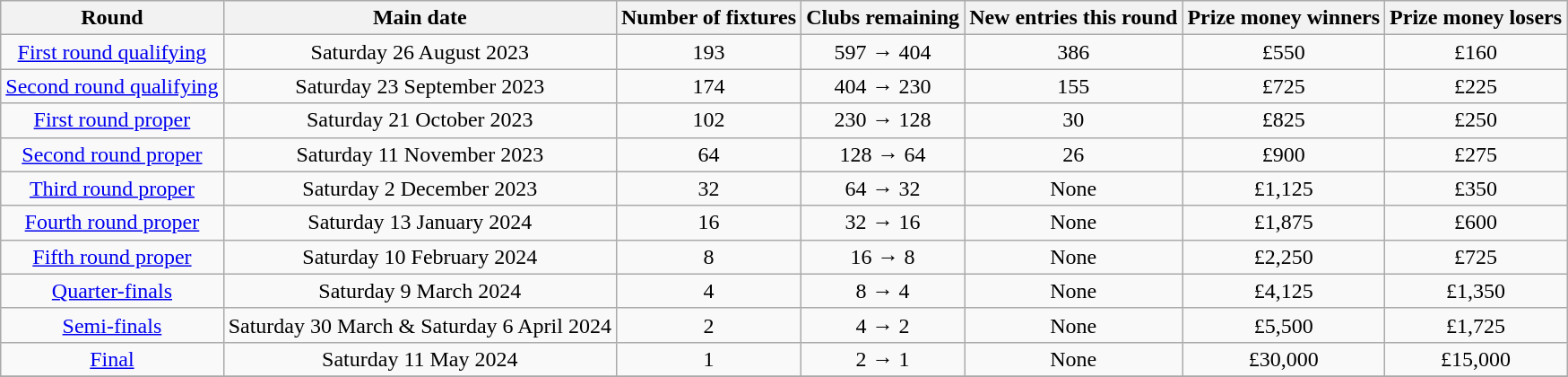<table class="wikitable" style="text-align:center">
<tr>
<th scope="col" style"width:700px">Round</th>
<th scope="col" style"width:725px">Main date</th>
<th scope="col" style"width:175px">Number of fixtures</th>
<th scope="col" style"width:175px">Clubs remaining</th>
<th scope="col" style"width:125px">New entries this round</th>
<th scope="col" style"width:125px">Prize money winners</th>
<th scope="col" style"width:1125px">Prize money losers</th>
</tr>
<tr>
<td><a href='#'>First round qualifying</a></td>
<td>Saturday 26 August 2023</td>
<td>193</td>
<td>597 → 404</td>
<td>386</td>
<td>£550</td>
<td>£160</td>
</tr>
<tr>
<td><a href='#'>Second round qualifying</a></td>
<td>Saturday 23 September 2023</td>
<td>174</td>
<td>404 → 230</td>
<td>155</td>
<td>£725</td>
<td>£225</td>
</tr>
<tr>
<td><a href='#'>First round proper</a></td>
<td>Saturday 21 October 2023</td>
<td>102</td>
<td>230 → 128</td>
<td>30</td>
<td>£825</td>
<td>£250</td>
</tr>
<tr>
<td><a href='#'>Second round proper</a></td>
<td>Saturday 11 November 2023</td>
<td>64</td>
<td>128 → 64</td>
<td>26</td>
<td>£900</td>
<td>£275</td>
</tr>
<tr>
<td><a href='#'>Third round proper</a></td>
<td>Saturday 2 December 2023</td>
<td>32</td>
<td>64 → 32</td>
<td>None</td>
<td>£1,125</td>
<td>£350</td>
</tr>
<tr>
<td><a href='#'>Fourth round proper</a></td>
<td>Saturday 13 January 2024</td>
<td>16</td>
<td>32 → 16</td>
<td>None</td>
<td>£1,875</td>
<td>£600</td>
</tr>
<tr>
<td><a href='#'>Fifth round proper</a></td>
<td>Saturday 10 February 2024</td>
<td>8</td>
<td>16 → 8</td>
<td>None</td>
<td>£2,250</td>
<td>£725</td>
</tr>
<tr>
<td><a href='#'>Quarter-finals</a></td>
<td>Saturday 9 March 2024</td>
<td>4</td>
<td>8 → 4</td>
<td>None</td>
<td>£4,125</td>
<td>£1,350</td>
</tr>
<tr>
<td><a href='#'>Semi-finals</a></td>
<td>Saturday 30 March & Saturday 6 April 2024</td>
<td>2</td>
<td>4 → 2</td>
<td>None</td>
<td>£5,500</td>
<td>£1,725</td>
</tr>
<tr>
<td><a href='#'>Final</a></td>
<td>Saturday 11 May 2024</td>
<td>1</td>
<td>2 → 1</td>
<td>None</td>
<td>£30,000</td>
<td>£15,000</td>
</tr>
<tr>
</tr>
</table>
